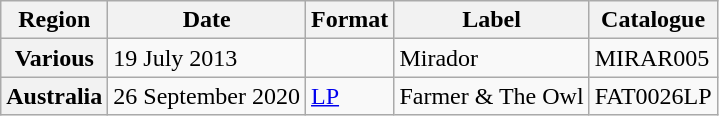<table class="wikitable plainrowheaders">
<tr>
<th scope="col">Region</th>
<th scope="col">Date</th>
<th scope="col">Format</th>
<th scope="col">Label</th>
<th scope="col">Catalogue</th>
</tr>
<tr>
<th scope="row">Various</th>
<td>19 July 2013</td>
<td></td>
<td>Mirador</td>
<td>MIRAR005</td>
</tr>
<tr>
<th scope="row">Australia</th>
<td>26 September 2020</td>
<td><a href='#'>LP</a></td>
<td>Farmer & The Owl</td>
<td>FAT0026LP</td>
</tr>
</table>
